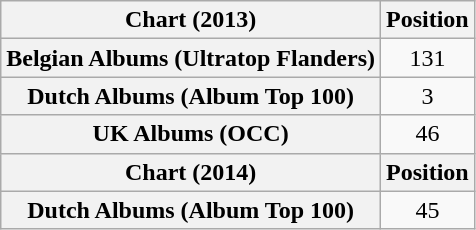<table class="wikitable plainrowheaders" style="text-align:center">
<tr>
<th scope="col">Chart (2013)</th>
<th scope="col">Position</th>
</tr>
<tr>
<th scope="row">Belgian Albums (Ultratop Flanders)</th>
<td>131</td>
</tr>
<tr>
<th scope="row">Dutch Albums (Album Top 100)</th>
<td>3</td>
</tr>
<tr>
<th scope="row">UK Albums (OCC)</th>
<td>46</td>
</tr>
<tr>
<th scope="col">Chart (2014)</th>
<th scope="col">Position</th>
</tr>
<tr>
<th scope="row">Dutch Albums (Album Top 100)</th>
<td>45</td>
</tr>
</table>
